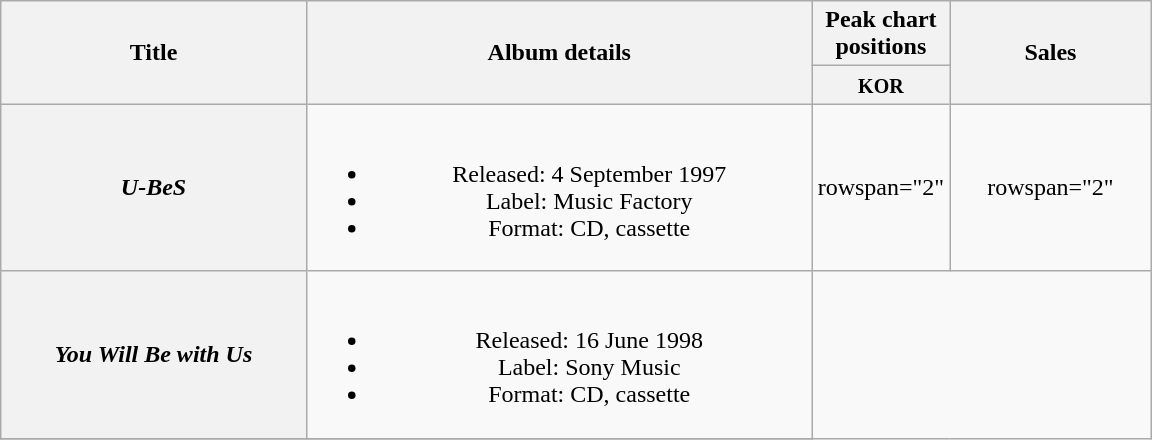<table class="wikitable plainrowheaders" style="text-align:center; width:48em;">
<tr>
<th rowspan="2" scope="col">Title</th>
<th rowspan="2" scope="col">Album details</th>
<th colspan="1" scope="col" style="width:5em;">Peak chart positions</th>
<th rowspan="2" scope="col">Sales</th>
</tr>
<tr>
<th><small>KOR</small></th>
</tr>
<tr>
<th scope="row"><em>U-BeS</em></th>
<td><br><ul><li>Released: 4 September 1997</li><li>Label: Music Factory</li><li>Format: CD, cassette</li></ul></td>
<td>rowspan="2" </td>
<td>rowspan="2" </td>
</tr>
<tr>
<th scope="row"><em>You Will Be with Us</em></th>
<td><br><ul><li>Released: 16 June 1998</li><li>Label: Sony Music</li><li>Format: CD, cassette</li></ul></td>
</tr>
<tr>
</tr>
</table>
